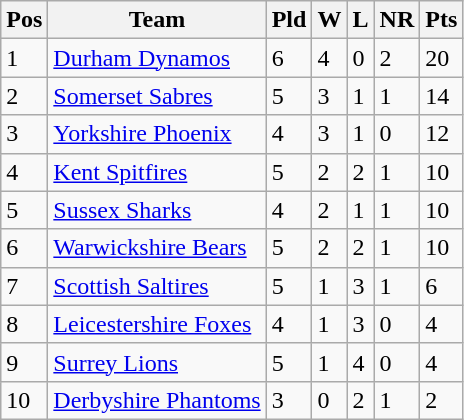<table class="wikitable">
<tr>
<th>Pos</th>
<th>Team</th>
<th>Pld</th>
<th>W</th>
<th>L</th>
<th>NR</th>
<th>Pts</th>
</tr>
<tr>
<td>1</td>
<td><a href='#'>Durham Dynamos</a></td>
<td>6</td>
<td>4</td>
<td>0</td>
<td>2</td>
<td>20</td>
</tr>
<tr>
<td>2</td>
<td><a href='#'>Somerset Sabres</a></td>
<td>5</td>
<td>3</td>
<td>1</td>
<td>1</td>
<td>14</td>
</tr>
<tr>
<td>3</td>
<td><a href='#'>Yorkshire Phoenix</a></td>
<td>4</td>
<td>3</td>
<td>1</td>
<td>0</td>
<td>12</td>
</tr>
<tr>
<td>4</td>
<td><a href='#'>Kent Spitfires</a></td>
<td>5</td>
<td>2</td>
<td>2</td>
<td>1</td>
<td>10</td>
</tr>
<tr>
<td>5</td>
<td><a href='#'>Sussex Sharks</a></td>
<td>4</td>
<td>2</td>
<td>1</td>
<td>1</td>
<td>10</td>
</tr>
<tr>
<td>6</td>
<td><a href='#'>Warwickshire Bears</a></td>
<td>5</td>
<td>2</td>
<td>2</td>
<td>1</td>
<td>10</td>
</tr>
<tr>
<td>7</td>
<td><a href='#'>Scottish Saltires</a></td>
<td>5</td>
<td>1</td>
<td>3</td>
<td>1</td>
<td>6</td>
</tr>
<tr>
<td>8</td>
<td><a href='#'>Leicestershire Foxes</a></td>
<td>4</td>
<td>1</td>
<td>3</td>
<td>0</td>
<td>4</td>
</tr>
<tr>
<td>9</td>
<td><a href='#'>Surrey Lions</a></td>
<td>5</td>
<td>1</td>
<td>4</td>
<td>0</td>
<td>4</td>
</tr>
<tr>
<td>10</td>
<td><a href='#'>Derbyshire Phantoms</a></td>
<td>3</td>
<td>0</td>
<td>2</td>
<td>1</td>
<td>2</td>
</tr>
</table>
